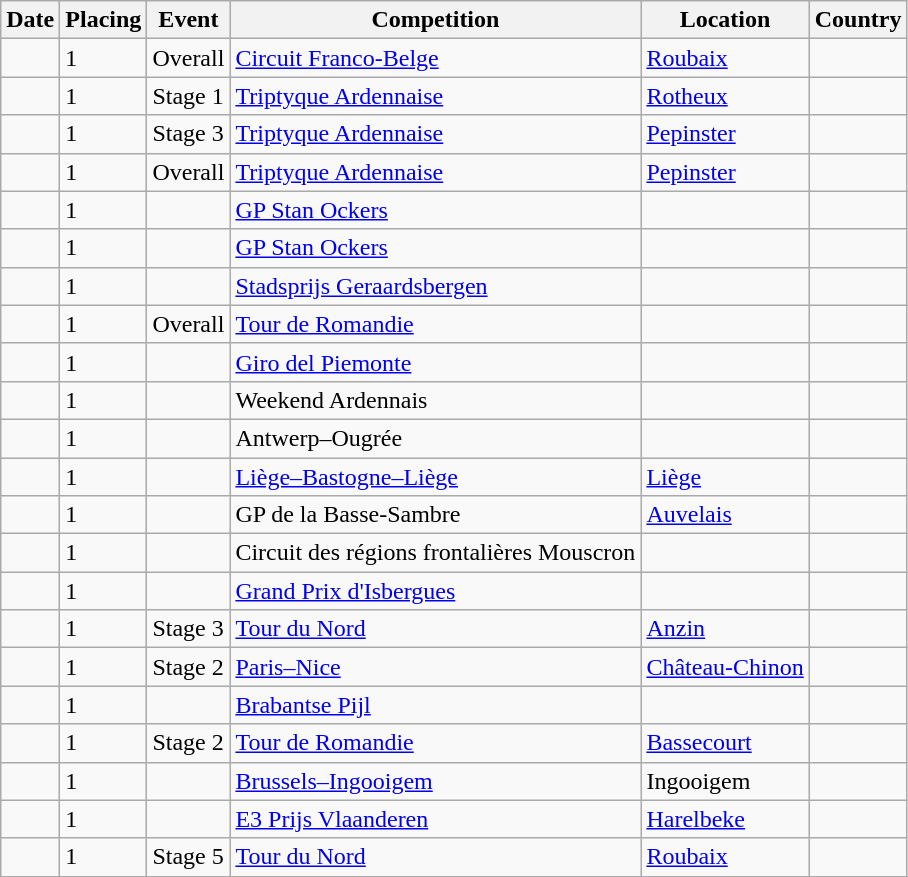<table class="wikitable sortable">
<tr>
<th>Date</th>
<th>Placing</th>
<th>Event</th>
<th>Competition</th>
<th>Location</th>
<th>Country</th>
</tr>
<tr>
<td></td>
<td>1</td>
<td>Overall</td>
<td><a href='#'>Circuit Franco-Belge</a></td>
<td><a href='#'>Roubaix</a></td>
<td></td>
</tr>
<tr>
<td></td>
<td>1</td>
<td>Stage 1</td>
<td><a href='#'>Triptyque Ardennaise</a></td>
<td><a href='#'>Rotheux</a></td>
<td></td>
</tr>
<tr>
<td></td>
<td>1</td>
<td>Stage 3</td>
<td><a href='#'>Triptyque Ardennaise</a></td>
<td><a href='#'>Pepinster</a></td>
<td></td>
</tr>
<tr>
<td></td>
<td>1</td>
<td>Overall</td>
<td><a href='#'>Triptyque Ardennaise</a></td>
<td><a href='#'>Pepinster</a></td>
<td></td>
</tr>
<tr>
<td></td>
<td>1</td>
<td></td>
<td><a href='#'>GP Stan Ockers</a></td>
<td></td>
<td></td>
</tr>
<tr>
<td></td>
<td>1</td>
<td></td>
<td><a href='#'>GP Stan Ockers</a></td>
<td></td>
<td></td>
</tr>
<tr>
<td></td>
<td>1</td>
<td></td>
<td><a href='#'>Stadsprijs Geraardsbergen</a></td>
<td></td>
<td></td>
</tr>
<tr>
<td></td>
<td>1</td>
<td>Overall</td>
<td><a href='#'>Tour de Romandie</a></td>
<td></td>
<td></td>
</tr>
<tr>
<td></td>
<td>1</td>
<td></td>
<td><a href='#'>Giro del Piemonte</a></td>
<td></td>
<td></td>
</tr>
<tr>
<td></td>
<td>1</td>
<td></td>
<td>Weekend Ardennais</td>
<td></td>
<td></td>
</tr>
<tr>
<td></td>
<td>1</td>
<td></td>
<td>Antwerp–Ougrée</td>
<td></td>
<td></td>
</tr>
<tr>
<td></td>
<td>1</td>
<td></td>
<td><a href='#'>Liège–Bastogne–Liège</a></td>
<td><a href='#'>Liège</a></td>
<td></td>
</tr>
<tr>
<td></td>
<td>1</td>
<td></td>
<td>GP de la Basse-Sambre</td>
<td><a href='#'>Auvelais</a></td>
<td></td>
</tr>
<tr>
<td></td>
<td>1</td>
<td></td>
<td>Circuit des régions frontalières Mouscron</td>
<td></td>
<td></td>
</tr>
<tr>
<td></td>
<td>1</td>
<td></td>
<td><a href='#'>Grand Prix d'Isbergues</a></td>
<td></td>
<td></td>
</tr>
<tr>
<td></td>
<td>1</td>
<td>Stage 3</td>
<td><a href='#'>Tour du Nord</a></td>
<td><a href='#'>Anzin</a></td>
<td></td>
</tr>
<tr>
<td></td>
<td>1</td>
<td>Stage 2</td>
<td><a href='#'>Paris–Nice</a></td>
<td><a href='#'>Château-Chinon</a></td>
<td></td>
</tr>
<tr>
<td></td>
<td>1</td>
<td></td>
<td><a href='#'>Brabantse Pijl</a></td>
<td></td>
<td></td>
</tr>
<tr>
<td></td>
<td>1</td>
<td>Stage 2</td>
<td><a href='#'>Tour de Romandie</a></td>
<td><a href='#'>Bassecourt</a></td>
<td></td>
</tr>
<tr>
<td></td>
<td>1</td>
<td></td>
<td><a href='#'>Brussels–Ingooigem</a></td>
<td>Ingooigem</td>
<td></td>
</tr>
<tr>
<td></td>
<td>1</td>
<td></td>
<td><a href='#'>E3 Prijs Vlaanderen</a></td>
<td><a href='#'>Harelbeke</a></td>
<td></td>
</tr>
<tr>
<td></td>
<td>1</td>
<td>Stage 5</td>
<td><a href='#'>Tour du Nord</a></td>
<td><a href='#'>Roubaix</a></td>
<td></td>
</tr>
<tr>
</tr>
</table>
